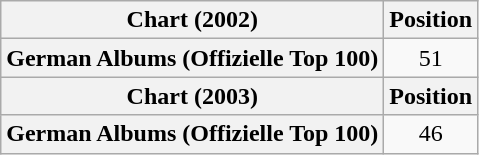<table class="wikitable plainrowheaders" style="text-align:center">
<tr>
<th scope="col">Chart (2002)</th>
<th scope="col">Position</th>
</tr>
<tr>
<th scope="row">German Albums (Offizielle Top 100)</th>
<td>51</td>
</tr>
<tr>
<th scope="col">Chart (2003)</th>
<th scope="col">Position</th>
</tr>
<tr>
<th scope="row">German Albums (Offizielle Top 100)</th>
<td>46</td>
</tr>
</table>
